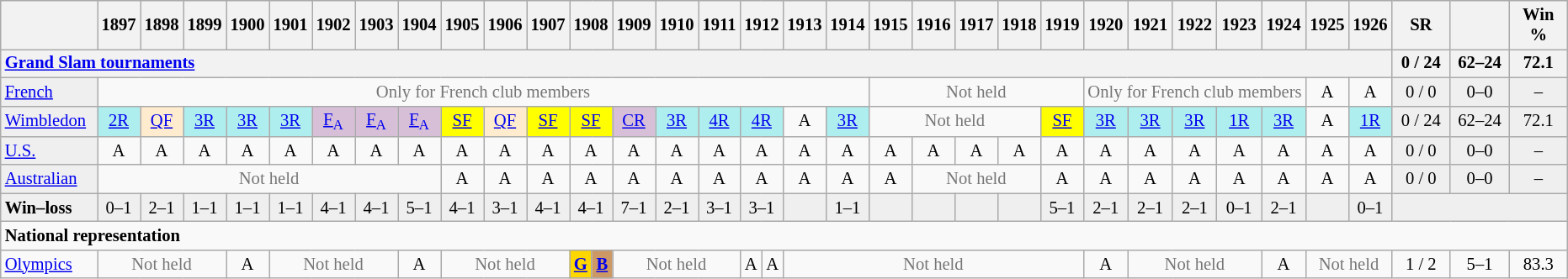<table class="wikitable nowrap" style=font-size:86%;text-align:center>
<tr style="background:#efefef;">
<th style="width:70px;"></th>
<th>1897</th>
<th>1898</th>
<th>1899</th>
<th>1900</th>
<th>1901</th>
<th>1902</th>
<th>1903</th>
<th>1904</th>
<th>1905</th>
<th>1906</th>
<th>1907</th>
<th colspan=2>1908</th>
<th>1909</th>
<th>1910</th>
<th>1911</th>
<th colspan=2>1912</th>
<th>1913</th>
<th>1914</th>
<th>1915</th>
<th>1916</th>
<th>1917</th>
<th>1918</th>
<th>1919</th>
<th>1920</th>
<th>1921</th>
<th>1922</th>
<th>1923</th>
<th>1924</th>
<th>1925</th>
<th>1926</th>
<th style="width:40px;">SR</th>
<th style="width:40px;"></th>
<th style="width:40px;">Win %</th>
</tr>
<tr>
<th style="text-align:left;" colspan=33><a href='#'>Grand Slam tournaments</a></th>
<th>0 / 24</th>
<th>62–24</th>
<th>72.1</th>
</tr>
<tr>
<td style="text-align:left;" bgcolor=efefef><a href='#'>French</a></td>
<td colspan=20 style=color:#767676>Only for French club members</td>
<td colspan=5 style=color:#767676>Not held</td>
<td colspan=5 style=color:#767676>Only for French club members</td>
<td>A</td>
<td>A</td>
<td bgcolor=efefef>0 / 0</td>
<td bgcolor=efefef>0–0</td>
<td bgcolor=efefef>–</td>
</tr>
<tr>
<td style="text-align:left;" bgcolor=efefef><a href='#'>Wimbledon</a></td>
<td bgcolor=afeeee><a href='#'>2R</a></td>
<td bgcolor=ffebcd><a href='#'>QF</a></td>
<td bgcolor=afeeee><a href='#'>3R</a></td>
<td bgcolor=afeeee><a href='#'>3R</a></td>
<td bgcolor=afeeee><a href='#'>3R</a></td>
<td bgcolor=thistle><a href='#'>F<sub>A</sub></a></td>
<td bgcolor=thistle><a href='#'>F<sub>A</sub></a></td>
<td bgcolor=thistle><a href='#'>F<sub>A</sub></a></td>
<td bgcolor=yellow><a href='#'>SF</a></td>
<td bgcolor=ffebcd><a href='#'>QF</a></td>
<td bgcolor=yellow><a href='#'>SF</a></td>
<td colspan=2 bgcolor=yellow><a href='#'>SF</a></td>
<td bgcolor=thistle><a href='#'>CR</a></td>
<td bgcolor=afeeee><a href='#'>3R</a></td>
<td bgcolor=afeeee><a href='#'>4R</a></td>
<td colspan=2 bgcolor=afeeee><a href='#'>4R</a></td>
<td>A</td>
<td bgcolor=afeeee><a href='#'>3R</a></td>
<td colspan=4 style=color:#767676>Not held</td>
<td bgcolor=yellow><a href='#'>SF</a></td>
<td bgcolor=afeeee><a href='#'>3R</a></td>
<td bgcolor=afeeee><a href='#'>3R</a></td>
<td bgcolor=afeeee><a href='#'>3R</a></td>
<td bgcolor=afeeee><a href='#'>1R</a></td>
<td bgcolor=afeeee><a href='#'>3R</a></td>
<td>A</td>
<td bgcolor=afeeee><a href='#'>1R</a></td>
<td bgcolor=efefef>0 / 24</td>
<td bgcolor=efefef>62–24</td>
<td bgcolor=efefef>72.1</td>
</tr>
<tr>
<td style="text-align:left;" bgcolor=efefef><a href='#'>U.S.</a></td>
<td>A</td>
<td>A</td>
<td>A</td>
<td>A</td>
<td>A</td>
<td>A</td>
<td>A</td>
<td>A</td>
<td>A</td>
<td>A</td>
<td>A</td>
<td colspan=2>A</td>
<td>A</td>
<td>A</td>
<td>A</td>
<td colspan=2>A</td>
<td>A</td>
<td>A</td>
<td>A</td>
<td>A</td>
<td>A</td>
<td>A</td>
<td>A</td>
<td>A</td>
<td>A</td>
<td>A</td>
<td>A</td>
<td>A</td>
<td>A</td>
<td>A</td>
<td bgcolor=efefef>0 / 0</td>
<td bgcolor=efefef>0–0</td>
<td bgcolor=efefef>–</td>
</tr>
<tr>
<td style="text-align:left;" bgcolor=efefef><a href='#'>Australian</a></td>
<td colspan=8 style=color:#767676>Not held</td>
<td>A</td>
<td>A</td>
<td>A</td>
<td colspan=2>A</td>
<td>A</td>
<td>A</td>
<td>A</td>
<td colspan=2>A</td>
<td>A</td>
<td>A</td>
<td>A</td>
<td colspan=3 style=color:#767676>Not held</td>
<td>A</td>
<td>A</td>
<td>A</td>
<td>A</td>
<td>A</td>
<td>A</td>
<td>A</td>
<td>A</td>
<td bgcolor=efefef>0 / 0</td>
<td bgcolor=efefef>0–0</td>
<td bgcolor=efefef>–</td>
</tr>
<tr style="background:#efefef;">
<td style="text-align:left;" bgcolor=efefef><strong>Win–loss</strong></td>
<td>0–1</td>
<td>2–1</td>
<td>1–1</td>
<td>1–1</td>
<td>1–1</td>
<td>4–1</td>
<td>4–1</td>
<td>5–1</td>
<td>4–1</td>
<td>3–1</td>
<td>4–1</td>
<td colspan=2>4–1</td>
<td>7–1</td>
<td>2–1</td>
<td>3–1</td>
<td colspan=2>3–1</td>
<td></td>
<td>1–1</td>
<td></td>
<td></td>
<td></td>
<td></td>
<td>5–1</td>
<td>2–1</td>
<td>2–1</td>
<td>2–1</td>
<td>0–1</td>
<td>2–1</td>
<td></td>
<td>0–1</td>
<td colspan=3></td>
</tr>
<tr>
<td colspan="36" align="left"><strong>National representation</strong></td>
</tr>
<tr>
<td align=left><a href='#'>Olympics</a></td>
<td colspan=3 style=color:#767676>Not held</td>
<td>A</td>
<td colspan=3 style=color:#767676>Not held</td>
<td>A</td>
<td colspan=3 style=color:#767676>Not held</td>
<td bgcolor=gold><a href='#'><strong>G</strong></a></td>
<td bgcolor=#cc9966><a href='#'><strong>B</strong></a></td>
<td colspan=3 style=color:#767676>Not held</td>
<td>A</td>
<td>A</td>
<td colspan=7 style=color:#767676>Not held</td>
<td>A</td>
<td colspan=3 style=color:#767676>Not held</td>
<td>A</td>
<td colspan=2 style=color:#767676>Not held</td>
<td>1 / 2</td>
<td>5–1</td>
<td>83.3</td>
</tr>
</table>
